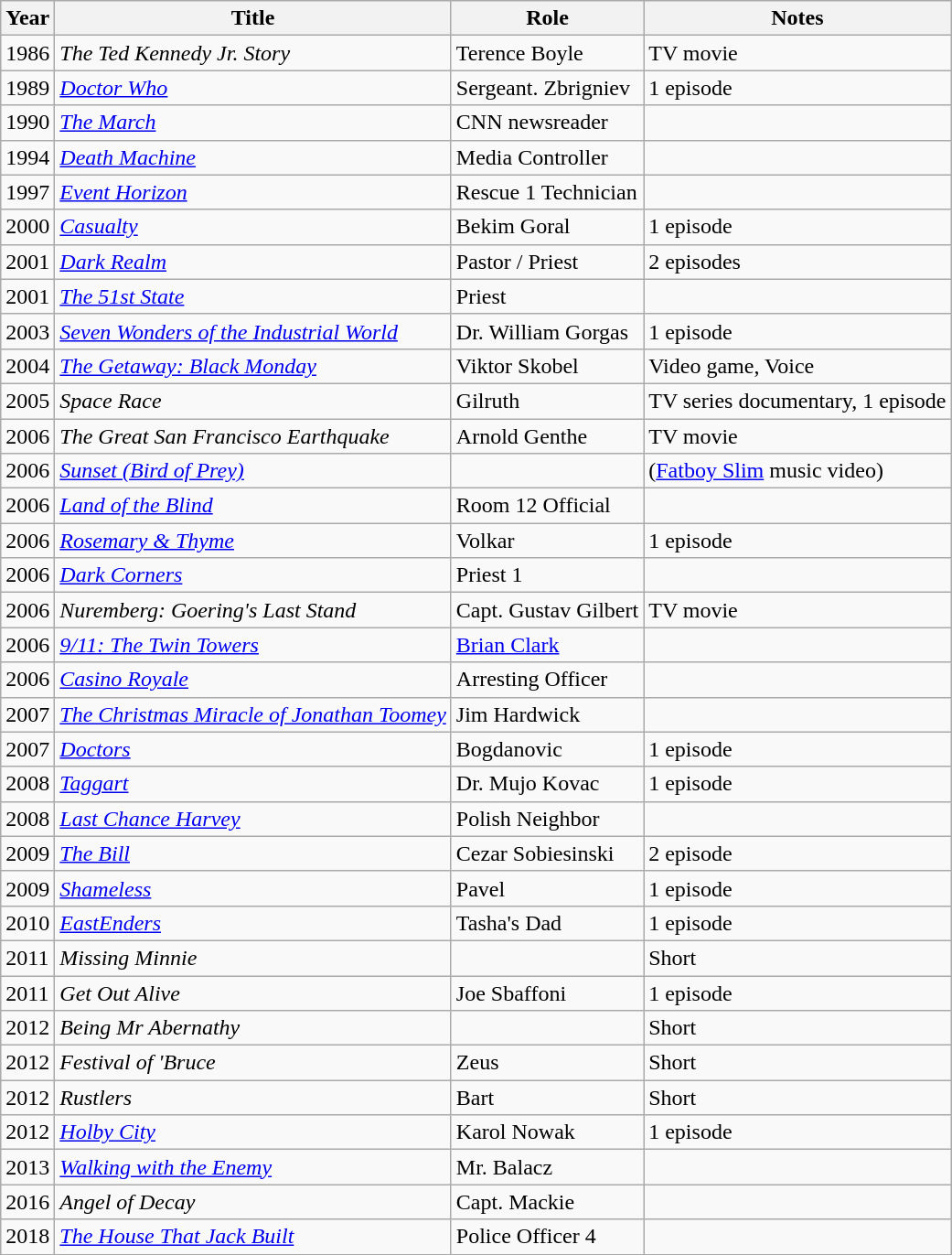<table class="wikitable sortable">
<tr>
<th>Year</th>
<th>Title</th>
<th>Role</th>
<th class="unsortable">Notes</th>
</tr>
<tr>
<td>1986</td>
<td data-sort-value="Ted Kennedy Jr. Story, The"><em>The Ted Kennedy Jr. Story</em></td>
<td>Terence Boyle</td>
<td>TV movie</td>
</tr>
<tr>
<td>1989</td>
<td><em><a href='#'>Doctor Who</a></em></td>
<td>Sergeant. Zbrigniev</td>
<td>1 episode</td>
</tr>
<tr>
<td>1990</td>
<td data-sort-value="March, The"><em><a href='#'>The March</a></em></td>
<td>CNN newsreader</td>
<td></td>
</tr>
<tr>
<td>1994</td>
<td><em><a href='#'>Death Machine</a></em></td>
<td>Media Controller</td>
<td></td>
</tr>
<tr>
<td>1997</td>
<td><em><a href='#'>Event Horizon</a></em></td>
<td>Rescue 1 Technician</td>
<td></td>
</tr>
<tr>
<td>2000</td>
<td><em><a href='#'>Casualty</a></em></td>
<td>Bekim Goral</td>
<td>1 episode</td>
</tr>
<tr>
<td>2001</td>
<td><em><a href='#'>Dark Realm</a></em></td>
<td>Pastor / Priest</td>
<td>2 episodes</td>
</tr>
<tr>
<td>2001</td>
<td data-sort-value="51st State, The"><em><a href='#'>The 51st State</a></em></td>
<td>Priest</td>
<td></td>
</tr>
<tr>
<td>2003</td>
<td><em><a href='#'>Seven Wonders of the Industrial World</a></em></td>
<td>Dr. William Gorgas</td>
<td>1 episode</td>
</tr>
<tr>
<td>2004</td>
<td data-sort-value="Getaway: Black Monday, The"><em><a href='#'>The Getaway: Black Monday</a></em></td>
<td>Viktor Skobel</td>
<td>Video game, Voice</td>
</tr>
<tr>
<td>2005</td>
<td><em>Space Race</em></td>
<td>Gilruth</td>
<td>TV series documentary, 1 episode</td>
</tr>
<tr>
<td>2006</td>
<td data-sort-value="Great San Francisco Earthquake, The"><em>The Great San Francisco Earthquake</em></td>
<td>Arnold Genthe</td>
<td>TV movie</td>
</tr>
<tr>
<td>2006</td>
<td><em><a href='#'>Sunset (Bird of Prey)</a></em></td>
<td></td>
<td>(<a href='#'>Fatboy Slim</a> music video)</td>
</tr>
<tr>
<td>2006</td>
<td><em><a href='#'>Land of the Blind</a></em></td>
<td>Room 12 Official</td>
<td></td>
</tr>
<tr>
<td>2006</td>
<td><em><a href='#'>Rosemary & Thyme</a></em></td>
<td>Volkar</td>
<td>1 episode</td>
</tr>
<tr>
<td>2006</td>
<td><em><a href='#'>Dark Corners</a></em></td>
<td>Priest 1</td>
<td></td>
</tr>
<tr>
<td>2006</td>
<td><em>Nuremberg: Goering's Last Stand</em></td>
<td>Capt. Gustav Gilbert</td>
<td>TV movie</td>
</tr>
<tr>
<td>2006</td>
<td><em><a href='#'>9/11: The Twin Towers</a></em></td>
<td><a href='#'>Brian Clark</a></td>
<td></td>
</tr>
<tr>
<td>2006</td>
<td><em><a href='#'>Casino Royale</a></em></td>
<td>Arresting Officer</td>
<td></td>
</tr>
<tr>
<td>2007</td>
<td data-sort-value="Christmas Miracle of Jonathan Toomey, The"><em><a href='#'>The Christmas Miracle of Jonathan Toomey</a></em></td>
<td>Jim Hardwick</td>
<td></td>
</tr>
<tr>
<td>2007</td>
<td><em><a href='#'>Doctors</a></em></td>
<td>Bogdanovic</td>
<td>1 episode</td>
</tr>
<tr>
<td>2008</td>
<td><em><a href='#'>Taggart</a></em></td>
<td>Dr. Mujo Kovac</td>
<td>1 episode</td>
</tr>
<tr>
<td>2008</td>
<td><em><a href='#'>Last Chance Harvey</a></em></td>
<td>Polish Neighbor</td>
<td></td>
</tr>
<tr>
<td>2009</td>
<td data-sort-value="Bill, The"><em><a href='#'>The Bill</a></em></td>
<td>Cezar Sobiesinski</td>
<td>2 episode</td>
</tr>
<tr>
<td>2009</td>
<td><em><a href='#'>Shameless</a></em></td>
<td>Pavel</td>
<td>1 episode</td>
</tr>
<tr>
<td>2010</td>
<td><em><a href='#'>EastEnders</a></em></td>
<td>Tasha's Dad</td>
<td>1 episode</td>
</tr>
<tr>
<td>2011</td>
<td><em>Missing Minnie</em></td>
<td></td>
<td>Short</td>
</tr>
<tr>
<td>2011</td>
<td><em>Get Out Alive</em></td>
<td>Joe Sbaffoni</td>
<td>1 episode</td>
</tr>
<tr>
<td>2012</td>
<td><em>Being Mr Abernathy</em></td>
<td></td>
<td>Short</td>
</tr>
<tr>
<td>2012</td>
<td><em>Festival of 'Bruce</em></td>
<td>Zeus</td>
<td>Short</td>
</tr>
<tr>
<td>2012</td>
<td><em>Rustlers</em></td>
<td>Bart</td>
<td>Short</td>
</tr>
<tr>
<td>2012</td>
<td><em><a href='#'>Holby City</a></em></td>
<td>Karol Nowak</td>
<td>1 episode</td>
</tr>
<tr>
<td>2013</td>
<td><em><a href='#'>Walking with the Enemy</a></em></td>
<td>Mr. Balacz</td>
<td></td>
</tr>
<tr>
<td>2016</td>
<td><em>Angel of Decay</em></td>
<td>Capt. Mackie</td>
<td></td>
</tr>
<tr>
<td>2018</td>
<td data-sort-value="House That Jack Built, The"><em><a href='#'>The House That Jack Built</a></em></td>
<td>Police Officer 4</td>
<td></td>
</tr>
</table>
